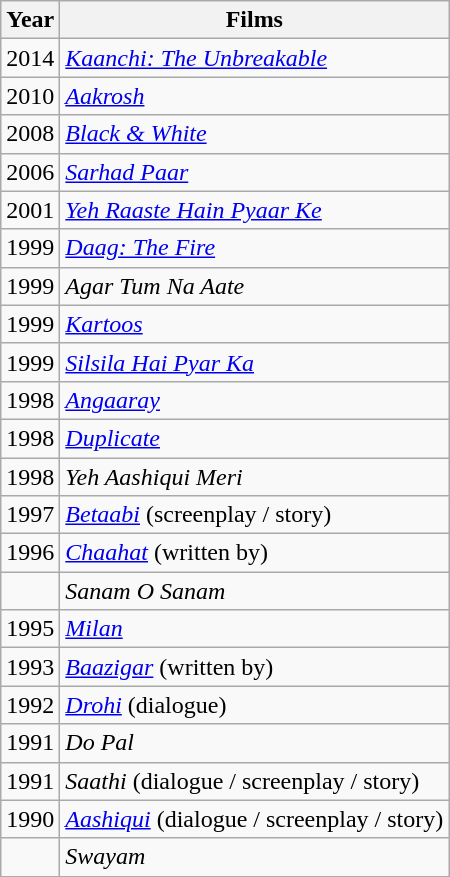<table class="wikitable sortable">
<tr>
<th>Year</th>
<th>Films</th>
</tr>
<tr>
<td>2014</td>
<td><em><a href='#'>Kaanchi: The Unbreakable</a></em></td>
</tr>
<tr>
<td>2010</td>
<td><em><a href='#'>Aakrosh</a></em></td>
</tr>
<tr>
<td>2008</td>
<td><em><a href='#'>Black & White</a></em></td>
</tr>
<tr>
<td>2006</td>
<td><em><a href='#'>Sarhad Paar</a></em></td>
</tr>
<tr>
<td>2001</td>
<td><em><a href='#'>Yeh Raaste Hain Pyaar Ke</a></em></td>
</tr>
<tr>
<td>1999</td>
<td><em><a href='#'>Daag: The Fire</a></em></td>
</tr>
<tr>
<td>1999</td>
<td><em>Agar Tum Na Aate</em></td>
</tr>
<tr>
<td>1999</td>
<td><em><a href='#'>Kartoos</a></em></td>
</tr>
<tr>
<td>1999</td>
<td><em><a href='#'>Silsila Hai Pyar Ka</a></em></td>
</tr>
<tr>
<td>1998</td>
<td><em><a href='#'>Angaaray</a></em></td>
</tr>
<tr>
<td>1998</td>
<td><em><a href='#'>Duplicate</a></em></td>
</tr>
<tr>
<td>1998</td>
<td><em>Yeh Aashiqui Meri</em></td>
</tr>
<tr>
<td>1997</td>
<td><em><a href='#'>Betaabi</a></em> (screenplay / story)</td>
</tr>
<tr>
<td>1996</td>
<td><em><a href='#'>Chaahat</a></em> (written by)</td>
</tr>
<tr>
<td></td>
<td><em>Sanam O Sanam</em></td>
</tr>
<tr>
<td>1995</td>
<td><em><a href='#'>Milan</a></em></td>
</tr>
<tr>
<td>1993</td>
<td><em><a href='#'>Baazigar</a></em> (written by)</td>
</tr>
<tr>
<td>1992</td>
<td><em><a href='#'>Drohi</a></em> (dialogue)</td>
</tr>
<tr>
<td>1991</td>
<td><em>Do Pal</em></td>
</tr>
<tr>
<td>1991</td>
<td><em>Saathi</em> (dialogue / screenplay / story)</td>
</tr>
<tr>
<td>1990</td>
<td><em><a href='#'>Aashiqui</a></em> (dialogue / screenplay / story)</td>
</tr>
<tr>
<td></td>
<td><em>Swayam</em></td>
</tr>
</table>
